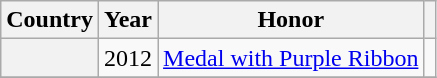<table class="wikitable sortable plainrowheaders">
<tr>
<th scope="col">Country</th>
<th scope="col">Year</th>
<th scope="col">Honor</th>
<th scope="col" class="unsortable"></th>
</tr>
<tr>
<th scope="row"></th>
<td style="text-align:center;">2012</td>
<td><a href='#'>Medal with Purple Ribbon</a></td>
<td align="center"></td>
</tr>
<tr>
</tr>
</table>
